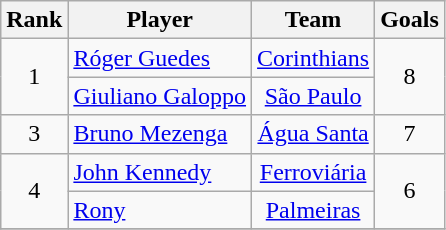<table class="wikitable" style="text-align:center;">
<tr>
<th>Rank</th>
<th>Player</th>
<th>Team</th>
<th>Goals</th>
</tr>
<tr>
<td rowspan=2>1</td>
<td align=left> <a href='#'>Róger Guedes</a></td>
<td><a href='#'>Corinthians</a></td>
<td rowspan=2>8</td>
</tr>
<tr>
<td> <a href='#'>Giuliano Galoppo</a></td>
<td><a href='#'>São Paulo</a></td>
</tr>
<tr>
<td>3</td>
<td align=left> <a href='#'>Bruno Mezenga</a></td>
<td><a href='#'>Água Santa</a></td>
<td>7</td>
</tr>
<tr>
<td rowspan=2>4</td>
<td align=left> <a href='#'>John Kennedy</a></td>
<td><a href='#'>Ferroviária</a></td>
<td rowspan=2>6</td>
</tr>
<tr>
<td align=left> <a href='#'>Rony</a></td>
<td><a href='#'>Palmeiras</a></td>
</tr>
<tr>
</tr>
</table>
